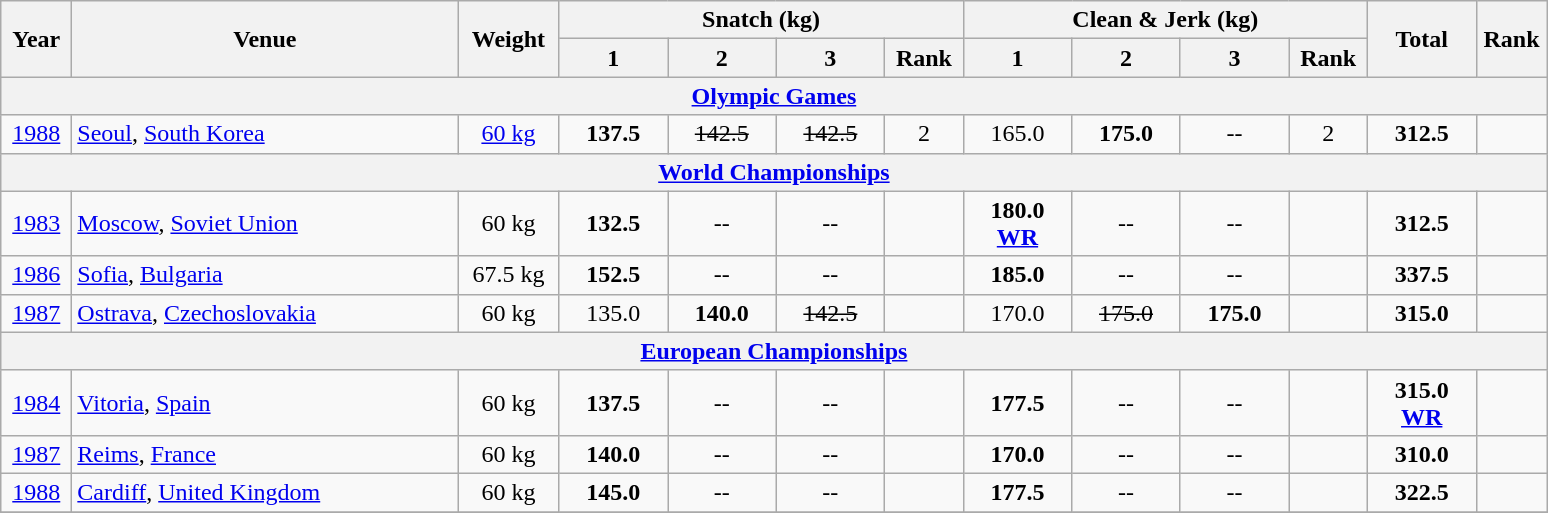<table class="wikitable" style="text-align:center;">
<tr>
<th rowspan=2 width=40>Year</th>
<th rowspan=2 width=250>Venue</th>
<th rowspan=2 width=60>Weight</th>
<th colspan=4>Snatch (kg)</th>
<th colspan=4>Clean & Jerk (kg)</th>
<th rowspan=2 width=65>Total</th>
<th rowspan=2 width=40>Rank</th>
</tr>
<tr>
<th width=65>1</th>
<th width=65>2</th>
<th width=65>3</th>
<th width=45>Rank</th>
<th width=65>1</th>
<th width=65>2</th>
<th width=65>3</th>
<th width=45>Rank</th>
</tr>
<tr>
<th colspan=13><a href='#'>Olympic Games</a></th>
</tr>
<tr>
<td><a href='#'>1988</a></td>
<td align=left> <a href='#'>Seoul</a>, <a href='#'>South Korea</a></td>
<td><a href='#'>60 kg</a></td>
<td><strong>137.5</strong></td>
<td><s>142.5</s></td>
<td><s>142.5</s></td>
<td>2</td>
<td>165.0</td>
<td><strong>175.0</strong></td>
<td>--</td>
<td>2</td>
<td><strong>312.5</strong></td>
<td><strong></strong></td>
</tr>
<tr>
<th colspan=13><a href='#'>World Championships</a></th>
</tr>
<tr>
<td><a href='#'>1983</a></td>
<td align=left> <a href='#'>Moscow</a>, <a href='#'>Soviet Union</a></td>
<td>60 kg</td>
<td><strong>132.5</strong></td>
<td>--</td>
<td>--</td>
<td></td>
<td><strong>180.0 <a href='#'>WR</a></strong></td>
<td>--</td>
<td>--</td>
<td></td>
<td><strong>312.5</strong></td>
<td></td>
</tr>
<tr>
<td><a href='#'>1986</a></td>
<td align=left> <a href='#'>Sofia</a>, <a href='#'>Bulgaria</a></td>
<td>67.5 kg</td>
<td><strong>152.5</strong></td>
<td>--</td>
<td>--</td>
<td></td>
<td><strong>185.0</strong></td>
<td>--</td>
<td>--</td>
<td></td>
<td><strong>337.5</strong></td>
<td></td>
</tr>
<tr>
<td><a href='#'>1987</a></td>
<td align=left> <a href='#'>Ostrava</a>, <a href='#'>Czechoslovakia</a></td>
<td>60 kg</td>
<td>135.0</td>
<td><strong>140.0</strong></td>
<td><s>142.5</s></td>
<td></td>
<td>170.0</td>
<td><s>175.0</s></td>
<td><strong>175.0</strong></td>
<td></td>
<td><strong>315.0</strong></td>
<td></td>
</tr>
<tr>
<th colspan=13><a href='#'>European Championships</a></th>
</tr>
<tr>
<td><a href='#'>1984</a></td>
<td align=left> <a href='#'>Vitoria</a>, <a href='#'>Spain</a></td>
<td>60 kg</td>
<td><strong>137.5</strong></td>
<td>--</td>
<td>--</td>
<td></td>
<td><strong>177.5</strong></td>
<td>--</td>
<td>--</td>
<td></td>
<td><strong>315.0 <a href='#'>WR</a></strong></td>
<td></td>
</tr>
<tr>
<td><a href='#'>1987</a></td>
<td align=left> <a href='#'>Reims</a>, <a href='#'>France</a></td>
<td>60 kg</td>
<td><strong>140.0</strong></td>
<td>--</td>
<td>--</td>
<td></td>
<td><strong>170.0</strong></td>
<td>--</td>
<td>--</td>
<td></td>
<td><strong>310.0</strong></td>
<td></td>
</tr>
<tr>
<td><a href='#'>1988</a></td>
<td align=left> <a href='#'>Cardiff</a>, <a href='#'>United Kingdom</a></td>
<td>60 kg</td>
<td><strong>145.0</strong></td>
<td>--</td>
<td>--</td>
<td></td>
<td><strong>177.5</strong></td>
<td>--</td>
<td>--</td>
<td></td>
<td><strong>322.5</strong></td>
<td></td>
</tr>
<tr>
</tr>
</table>
